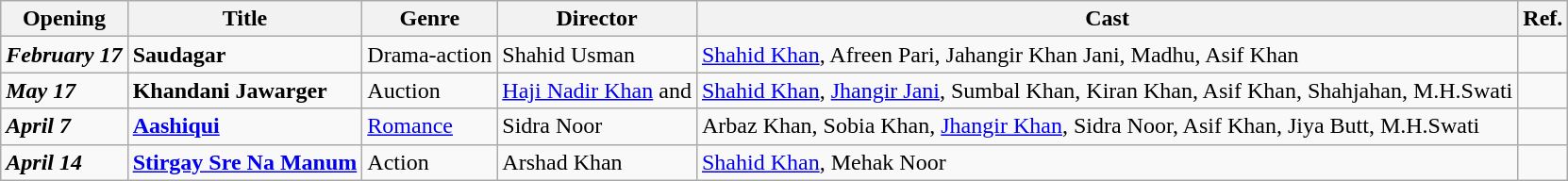<table class="wikitable">
<tr>
<th>Opening</th>
<th>Title</th>
<th>Genre</th>
<th>Director</th>
<th>Cast</th>
<th>Ref.</th>
</tr>
<tr>
<td><strong><em>February 17</em></strong></td>
<td><strong>Saudagar</strong></td>
<td>Drama-action</td>
<td>Shahid Usman</td>
<td><a href='#'>Shahid Khan</a>, Afreen Pari, Jahangir Khan Jani, Madhu, Asif Khan</td>
<td></td>
</tr>
<tr>
<td><strong><em>May 17</em></strong></td>
<td><strong>Khandani Jawarger</strong></td>
<td>Auction</td>
<td><a href='#'>Haji Nadir Khan</a> and</td>
<td><a href='#'>Shahid Khan</a>, <a href='#'>Jhangir Jani</a>, Sumbal Khan, Kiran Khan, Asif Khan, Shahjahan, M.H.Swati</td>
<td></td>
</tr>
<tr>
<td><strong><em>April 7</em></strong></td>
<td><strong><a href='#'>Aashiqui</a></strong></td>
<td><a href='#'>Romance</a></td>
<td>Sidra Noor</td>
<td>Arbaz Khan, Sobia Khan, <a href='#'>Jhangir Khan</a>, Sidra Noor, Asif Khan, Jiya Butt, M.H.Swati</td>
<td></td>
</tr>
<tr>
<td><strong><em>April 14</em></strong></td>
<td><strong><a href='#'>Stirgay Sre Na Manum</a></strong></td>
<td>Action</td>
<td>Arshad Khan</td>
<td><a href='#'>Shahid Khan</a>, Mehak Noor</td>
<td></td>
</tr>
</table>
